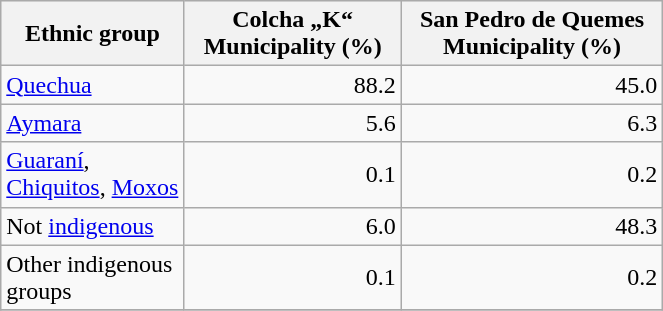<table class="wikitable" border="1" style="width:35%;" border="1">
<tr bgcolor=#EFEFEF>
<th><strong>Ethnic group</strong></th>
<th><strong>Colcha „K“  Municipality (%)</strong></th>
<th><strong>San Pedro de Quemes Municipality (%)</strong></th>
</tr>
<tr>
<td><a href='#'>Quechua</a></td>
<td align="right">88.2</td>
<td align="right">45.0</td>
</tr>
<tr>
<td><a href='#'>Aymara</a></td>
<td align="right">5.6</td>
<td align="right">6.3</td>
</tr>
<tr>
<td><a href='#'>Guaraní</a>, <a href='#'>Chiquitos</a>, <a href='#'>Moxos</a></td>
<td align="right">0.1</td>
<td align="right">0.2</td>
</tr>
<tr>
<td>Not <a href='#'>indigenous</a></td>
<td align="right">6.0</td>
<td align="right">48.3</td>
</tr>
<tr>
<td>Other indigenous groups</td>
<td align="right">0.1</td>
<td align="right">0.2</td>
</tr>
<tr>
</tr>
</table>
